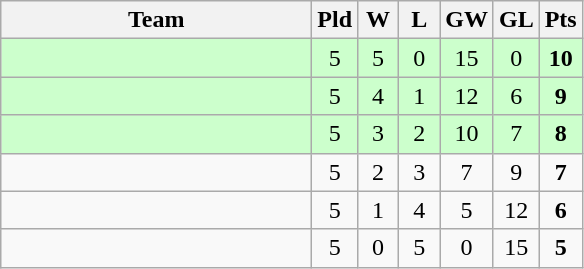<table class="wikitable" style="text-align:center">
<tr>
<th width=200>Team</th>
<th width=20>Pld</th>
<th width=20>W</th>
<th width=20>L</th>
<th width=20>GW</th>
<th width=20>GL</th>
<th width=20>Pts</th>
</tr>
<tr bgcolor=ccffcc>
<td style="text-align:left;"></td>
<td>5</td>
<td>5</td>
<td>0</td>
<td>15</td>
<td>0</td>
<td><strong>10</strong></td>
</tr>
<tr bgcolor=ccffcc>
<td style="text-align:left;"></td>
<td>5</td>
<td>4</td>
<td>1</td>
<td>12</td>
<td>6</td>
<td><strong>9</strong></td>
</tr>
<tr bgcolor=ccffcc>
<td style="text-align:left;"></td>
<td>5</td>
<td>3</td>
<td>2</td>
<td>10</td>
<td>7</td>
<td><strong>8</strong></td>
</tr>
<tr>
<td style="text-align:left;"></td>
<td>5</td>
<td>2</td>
<td>3</td>
<td>7</td>
<td>9</td>
<td><strong>7</strong></td>
</tr>
<tr>
<td style="text-align:left;"></td>
<td>5</td>
<td>1</td>
<td>4</td>
<td>5</td>
<td>12</td>
<td><strong>6</strong></td>
</tr>
<tr>
<td style="text-align:left;"></td>
<td>5</td>
<td>0</td>
<td>5</td>
<td>0</td>
<td>15</td>
<td><strong>5</strong></td>
</tr>
</table>
